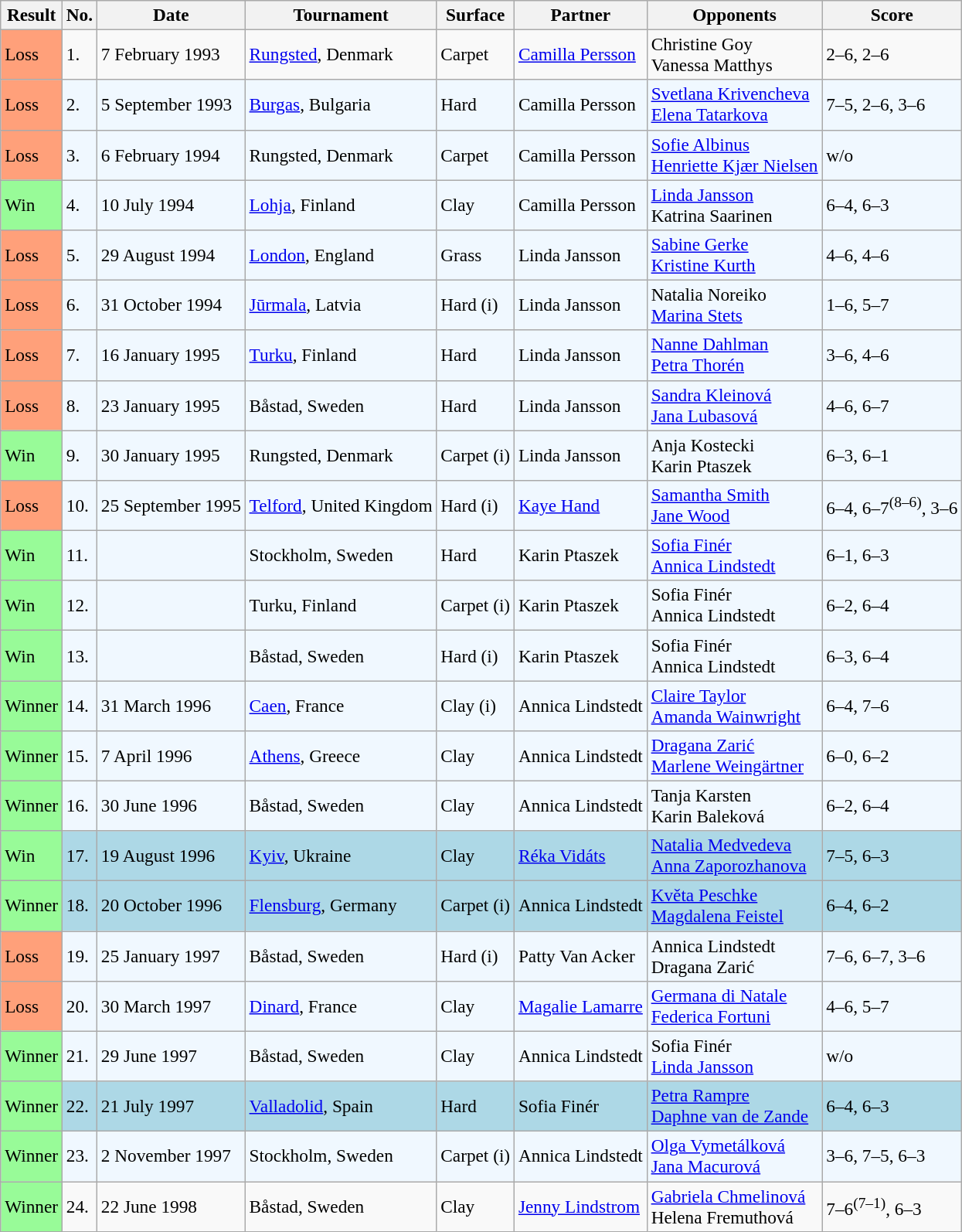<table class="sortable wikitable" style="font-size:97%">
<tr>
<th>Result</th>
<th>No.</th>
<th>Date</th>
<th>Tournament</th>
<th>Surface</th>
<th>Partner</th>
<th>Opponents</th>
<th>Score</th>
</tr>
<tr>
<td style="background:#ffa07a;">Loss</td>
<td>1.</td>
<td>7 February 1993</td>
<td><a href='#'>Rungsted</a>, Denmark</td>
<td>Carpet</td>
<td> <a href='#'>Camilla Persson</a></td>
<td> Christine Goy <br> Vanessa Matthys</td>
<td>2–6, 2–6</td>
</tr>
<tr style="background:#f0f8ff;">
<td style="background:#ffa07a;">Loss</td>
<td>2.</td>
<td>5 September 1993</td>
<td><a href='#'>Burgas</a>, Bulgaria</td>
<td>Hard</td>
<td> Camilla Persson</td>
<td> <a href='#'>Svetlana Krivencheva</a> <br> <a href='#'>Elena Tatarkova</a></td>
<td>7–5, 2–6, 3–6</td>
</tr>
<tr style="background:#f0f8ff;">
<td style="background:#ffa07a;">Loss</td>
<td>3.</td>
<td>6 February 1994</td>
<td>Rungsted, Denmark</td>
<td>Carpet</td>
<td> Camilla Persson</td>
<td> <a href='#'>Sofie Albinus</a> <br> <a href='#'>Henriette Kjær Nielsen</a></td>
<td>w/o</td>
</tr>
<tr style="background:#f0f8ff;">
<td style="background:#98fb98;">Win</td>
<td>4.</td>
<td>10 July 1994</td>
<td><a href='#'>Lohja</a>, Finland</td>
<td>Clay</td>
<td> Camilla Persson</td>
<td> <a href='#'>Linda Jansson</a> <br> Katrina Saarinen</td>
<td>6–4, 6–3</td>
</tr>
<tr style="background:#f0f8ff;">
<td style="background:#ffa07a;">Loss</td>
<td>5.</td>
<td>29 August 1994</td>
<td><a href='#'>London</a>, England</td>
<td>Grass</td>
<td> Linda Jansson</td>
<td> <a href='#'>Sabine Gerke</a> <br> <a href='#'>Kristine Kurth</a></td>
<td>4–6, 4–6</td>
</tr>
<tr style="background:#f0f8ff;">
<td style="background:#ffa07a;">Loss</td>
<td>6.</td>
<td>31 October 1994</td>
<td><a href='#'>Jūrmala</a>, Latvia</td>
<td>Hard (i)</td>
<td> Linda Jansson</td>
<td> Natalia Noreiko <br> <a href='#'>Marina Stets</a></td>
<td>1–6, 5–7</td>
</tr>
<tr style="background:#f0f8ff;">
<td style="background:#ffa07a;">Loss</td>
<td>7.</td>
<td>16 January 1995</td>
<td><a href='#'>Turku</a>, Finland</td>
<td>Hard</td>
<td> Linda Jansson</td>
<td> <a href='#'>Nanne Dahlman</a> <br> <a href='#'>Petra Thorén</a></td>
<td>3–6, 4–6</td>
</tr>
<tr style="background:#f0f8ff;">
<td style="background:#ffa07a;">Loss</td>
<td>8.</td>
<td>23 January 1995</td>
<td>Båstad, Sweden</td>
<td>Hard</td>
<td> Linda Jansson</td>
<td> <a href='#'>Sandra Kleinová</a> <br> <a href='#'>Jana Lubasová</a></td>
<td>4–6, 6–7</td>
</tr>
<tr style="background:#f0f8ff;">
<td style="background:#98fb98;">Win</td>
<td>9.</td>
<td>30 January 1995</td>
<td>Rungsted, Denmark</td>
<td>Carpet (i)</td>
<td> Linda Jansson</td>
<td> Anja Kostecki <br> Karin Ptaszek</td>
<td>6–3, 6–1</td>
</tr>
<tr style="background:#f0f8ff;">
<td style="background:#ffa07a;">Loss</td>
<td>10.</td>
<td>25 September 1995</td>
<td><a href='#'>Telford</a>, United Kingdom</td>
<td>Hard (i)</td>
<td> <a href='#'>Kaye Hand</a></td>
<td> <a href='#'>Samantha Smith</a> <br> <a href='#'>Jane Wood</a></td>
<td>6–4, 6–7<sup>(8–6)</sup>, 3–6</td>
</tr>
<tr style="background:#f0f8ff;">
<td style="background:#98fb98;">Win</td>
<td>11.</td>
<td></td>
<td>Stockholm, Sweden</td>
<td>Hard</td>
<td> Karin Ptaszek</td>
<td> <a href='#'>Sofia Finér</a> <br> <a href='#'>Annica Lindstedt</a></td>
<td>6–1, 6–3</td>
</tr>
<tr style="background:#f0f8ff;">
<td style="background:#98fb98;">Win</td>
<td>12.</td>
<td></td>
<td>Turku, Finland</td>
<td>Carpet (i)</td>
<td> Karin Ptaszek</td>
<td> Sofia Finér <br> Annica Lindstedt</td>
<td>6–2, 6–4</td>
</tr>
<tr style="background:#f0f8ff;">
<td style="background:#98fb98;">Win</td>
<td>13.</td>
<td></td>
<td>Båstad, Sweden</td>
<td>Hard (i)</td>
<td> Karin Ptaszek</td>
<td> Sofia Finér <br> Annica Lindstedt</td>
<td>6–3, 6–4</td>
</tr>
<tr style="background:#f0f8ff;">
<td style="background:#98fb98;">Winner</td>
<td>14.</td>
<td>31 March 1996</td>
<td><a href='#'>Caen</a>, France</td>
<td>Clay (i)</td>
<td> Annica Lindstedt</td>
<td> <a href='#'>Claire Taylor</a> <br>  <a href='#'>Amanda Wainwright</a></td>
<td>6–4, 7–6</td>
</tr>
<tr style="background:#f0f8ff;">
<td style="background:#98fb98;">Winner</td>
<td>15.</td>
<td>7 April 1996</td>
<td><a href='#'>Athens</a>, Greece</td>
<td>Clay</td>
<td> Annica Lindstedt</td>
<td> <a href='#'>Dragana Zarić</a> <br> <a href='#'>Marlene Weingärtner</a></td>
<td>6–0, 6–2</td>
</tr>
<tr style="background:#f0f8ff;">
<td style="background:#98fb98;">Winner</td>
<td>16.</td>
<td>30 June 1996</td>
<td>Båstad, Sweden</td>
<td>Clay</td>
<td> Annica Lindstedt</td>
<td> Tanja Karsten <br> Karin Baleková</td>
<td>6–2, 6–4</td>
</tr>
<tr style="background:lightblue;">
<td style="background:#98fb98;">Win</td>
<td>17.</td>
<td>19 August 1996</td>
<td><a href='#'>Kyiv</a>, Ukraine</td>
<td>Clay</td>
<td> <a href='#'>Réka Vidáts</a></td>
<td> <a href='#'>Natalia Medvedeva</a> <br> <a href='#'>Anna Zaporozhanova</a></td>
<td>7–5, 6–3</td>
</tr>
<tr style="background:lightblue;">
<td style="background:#98fb98;">Winner</td>
<td>18.</td>
<td>20 October 1996</td>
<td><a href='#'>Flensburg</a>, Germany</td>
<td>Carpet (i)</td>
<td> Annica Lindstedt</td>
<td> <a href='#'>Květa Peschke</a> <br> <a href='#'>Magdalena Feistel</a></td>
<td>6–4, 6–2</td>
</tr>
<tr style="background:#f0f8ff;">
<td style="background:#ffa07a;">Loss</td>
<td>19.</td>
<td>25 January 1997</td>
<td>Båstad, Sweden</td>
<td>Hard (i)</td>
<td> Patty Van Acker</td>
<td> Annica Lindstedt <br> Dragana Zarić</td>
<td>7–6, 6–7, 3–6</td>
</tr>
<tr style="background:#f0f8ff;">
<td style="background:#ffa07a;">Loss</td>
<td>20.</td>
<td>30 March 1997</td>
<td><a href='#'>Dinard</a>, France</td>
<td>Clay</td>
<td> <a href='#'>Magalie Lamarre</a></td>
<td> <a href='#'>Germana di Natale</a> <br> <a href='#'>Federica Fortuni</a></td>
<td>4–6, 5–7</td>
</tr>
<tr style="background:#f0f8ff;">
<td style="background:#98fb98;">Winner</td>
<td>21.</td>
<td>29 June 1997</td>
<td>Båstad, Sweden</td>
<td>Clay</td>
<td> Annica Lindstedt</td>
<td> Sofia Finér <br> <a href='#'>Linda Jansson</a></td>
<td>w/o</td>
</tr>
<tr style="background:lightblue;">
<td style="background:#98fb98;">Winner</td>
<td>22.</td>
<td>21 July 1997</td>
<td><a href='#'>Valladolid</a>, Spain</td>
<td>Hard</td>
<td> Sofia Finér</td>
<td> <a href='#'>Petra Rampre</a> <br> <a href='#'>Daphne van de Zande</a></td>
<td>6–4, 6–3</td>
</tr>
<tr style="background:#f0f8ff;">
<td style="background:#98fb98;">Winner</td>
<td>23.</td>
<td>2 November 1997</td>
<td>Stockholm, Sweden</td>
<td>Carpet (i)</td>
<td> Annica Lindstedt</td>
<td> <a href='#'>Olga Vymetálková</a> <br> <a href='#'>Jana Macurová</a></td>
<td>3–6, 7–5, 6–3</td>
</tr>
<tr>
<td style="background:#98fb98;">Winner</td>
<td>24.</td>
<td>22 June 1998</td>
<td>Båstad, Sweden</td>
<td>Clay</td>
<td> <a href='#'>Jenny Lindstrom</a></td>
<td> <a href='#'>Gabriela Chmelinová</a> <br> Helena Fremuthová</td>
<td>7–6<sup>(7–1)</sup>, 6–3</td>
</tr>
</table>
